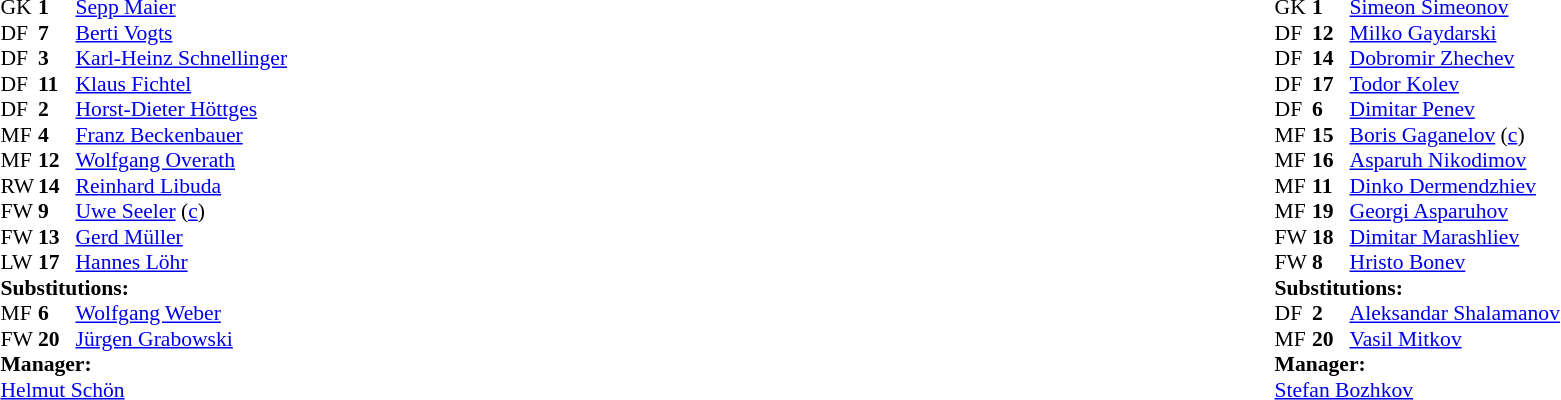<table width="100%">
<tr>
<td valign="top" width="50%"><br><table style="font-size: 90%" cellspacing="0" cellpadding="0">
<tr>
<th width="25"></th>
<th width="25"></th>
</tr>
<tr>
<td>GK</td>
<td><strong>1</strong></td>
<td><a href='#'>Sepp Maier</a></td>
</tr>
<tr>
<td>DF</td>
<td><strong>7</strong></td>
<td><a href='#'>Berti Vogts</a></td>
</tr>
<tr>
<td>DF</td>
<td><strong>3</strong></td>
<td><a href='#'>Karl-Heinz Schnellinger</a></td>
</tr>
<tr>
<td>DF</td>
<td><strong>11</strong></td>
<td><a href='#'>Klaus Fichtel</a></td>
</tr>
<tr>
<td>DF</td>
<td><strong>2</strong></td>
<td><a href='#'>Horst-Dieter Höttges</a></td>
</tr>
<tr>
<td>MF</td>
<td><strong>4</strong></td>
<td><a href='#'>Franz Beckenbauer</a></td>
<td></td>
<td></td>
</tr>
<tr>
<td>MF</td>
<td><strong>12</strong></td>
<td><a href='#'>Wolfgang Overath</a></td>
</tr>
<tr>
<td>RW</td>
<td><strong>14</strong></td>
<td><a href='#'>Reinhard Libuda</a></td>
</tr>
<tr>
<td>FW</td>
<td><strong>9</strong></td>
<td><a href='#'>Uwe Seeler</a> (<a href='#'>c</a>)</td>
</tr>
<tr>
<td>FW</td>
<td><strong>13</strong></td>
<td><a href='#'>Gerd Müller</a></td>
</tr>
<tr>
<td>LW</td>
<td><strong>17</strong></td>
<td><a href='#'>Hannes Löhr</a></td>
<td></td>
<td></td>
</tr>
<tr>
<td colspan="3"><strong>Substitutions:</strong></td>
</tr>
<tr>
<td>MF</td>
<td><strong>6</strong></td>
<td><a href='#'>Wolfgang Weber</a></td>
<td></td>
<td></td>
</tr>
<tr>
<td>FW</td>
<td><strong>20</strong></td>
<td><a href='#'>Jürgen Grabowski</a></td>
<td></td>
<td></td>
</tr>
<tr>
<td colspan="3"><strong>Manager:</strong></td>
</tr>
<tr>
<td colspan="3"><a href='#'>Helmut Schön</a></td>
</tr>
</table>
</td>
<td valign="top" width="50%"><br><table style="font-size: 90%" cellspacing="0" cellpadding="0" align=center>
<tr>
<th width="25"></th>
<th width="25"></th>
</tr>
<tr>
<td>GK</td>
<td><strong>1</strong></td>
<td><a href='#'>Simeon Simeonov</a></td>
</tr>
<tr>
<td>DF</td>
<td><strong>12</strong></td>
<td><a href='#'>Milko Gaydarski</a></td>
</tr>
<tr>
<td>DF</td>
<td><strong>14</strong></td>
<td><a href='#'>Dobromir Zhechev</a></td>
</tr>
<tr>
<td>DF</td>
<td><strong>17</strong></td>
<td><a href='#'>Todor Kolev</a></td>
</tr>
<tr>
<td>DF</td>
<td><strong>6</strong></td>
<td><a href='#'>Dimitar Penev</a></td>
</tr>
<tr>
<td>MF</td>
<td><strong>15</strong></td>
<td><a href='#'>Boris Gaganelov</a> (<a href='#'>c</a>)</td>
<td></td>
<td></td>
</tr>
<tr>
<td>MF</td>
<td><strong>16</strong></td>
<td><a href='#'>Asparuh Nikodimov</a></td>
</tr>
<tr>
<td>MF</td>
<td><strong>11</strong></td>
<td><a href='#'>Dinko Dermendzhiev</a></td>
<td></td>
<td></td>
</tr>
<tr>
<td>MF</td>
<td><strong>19</strong></td>
<td><a href='#'>Georgi Asparuhov</a></td>
</tr>
<tr>
<td>FW</td>
<td><strong>18</strong></td>
<td><a href='#'>Dimitar Marashliev</a></td>
</tr>
<tr>
<td>FW</td>
<td><strong>8</strong></td>
<td><a href='#'>Hristo Bonev</a></td>
</tr>
<tr>
<td colspan="3"><strong>Substitutions:</strong></td>
</tr>
<tr>
<td>DF</td>
<td><strong>2</strong></td>
<td><a href='#'>Aleksandar Shalamanov</a></td>
<td></td>
<td></td>
</tr>
<tr>
<td>MF</td>
<td><strong>20</strong></td>
<td><a href='#'>Vasil Mitkov</a></td>
<td></td>
<td></td>
</tr>
<tr>
<td colspan="3"><strong>Manager:</strong></td>
</tr>
<tr>
<td colspan="3"><a href='#'>Stefan Bozhkov</a></td>
</tr>
</table>
</td>
</tr>
</table>
